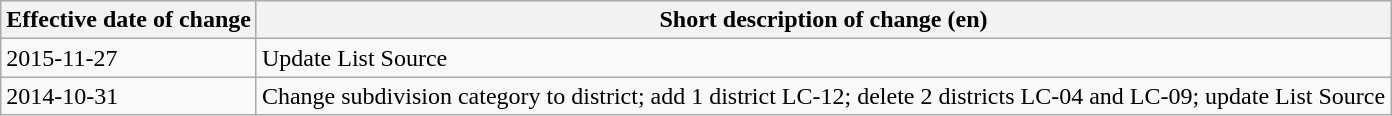<table class="wikitable">
<tr>
<th>Effective date of change</th>
<th>Short description of change (en)</th>
</tr>
<tr>
<td>2015-11-27</td>
<td>Update List Source</td>
</tr>
<tr>
<td>2014-10-31</td>
<td>Change subdivision category to district; add 1 district LC-12; delete 2 districts LC-04 and LC-09; update List Source</td>
</tr>
</table>
